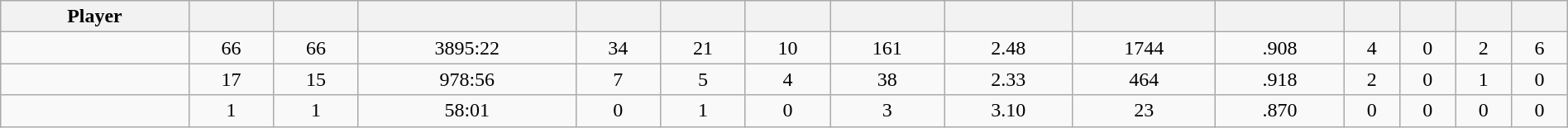<table class="wikitable sortable" style="width:100%; text-align:center;">
<tr>
<th>Player</th>
<th></th>
<th></th>
<th></th>
<th></th>
<th></th>
<th></th>
<th></th>
<th></th>
<th></th>
<th></th>
<th></th>
<th></th>
<th></th>
<th></th>
</tr>
<tr>
<td style=white-space:nowrap></td>
<td>66</td>
<td>66</td>
<td>3895:22</td>
<td>34</td>
<td>21</td>
<td>10</td>
<td>161</td>
<td>2.48</td>
<td>1744</td>
<td>.908</td>
<td>4</td>
<td>0</td>
<td>2</td>
<td>6</td>
</tr>
<tr>
<td style=white-space:nowrap></td>
<td>17</td>
<td>15</td>
<td>978:56</td>
<td>7</td>
<td>5</td>
<td>4</td>
<td>38</td>
<td>2.33</td>
<td>464</td>
<td>.918</td>
<td>2</td>
<td>0</td>
<td>1</td>
<td>0</td>
</tr>
<tr>
<td style=white-space:nowrap></td>
<td>1</td>
<td>1</td>
<td>58:01</td>
<td>0</td>
<td>1</td>
<td>0</td>
<td>3</td>
<td>3.10</td>
<td>23</td>
<td>.870</td>
<td>0</td>
<td>0</td>
<td>0</td>
<td>0</td>
</tr>
</table>
